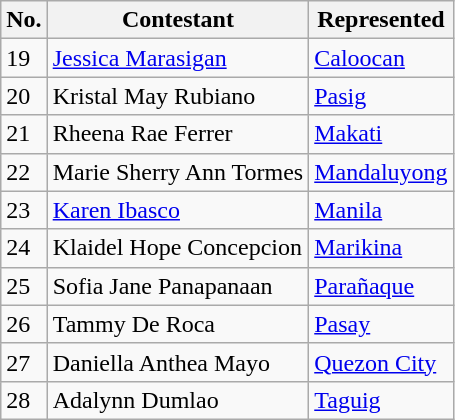<table class="sortable wikitable">
<tr>
<th>No.</th>
<th>Contestant</th>
<th>Represented</th>
</tr>
<tr>
<td>19</td>
<td><a href='#'>Jessica Marasigan</a></td>
<td><a href='#'>Caloocan</a></td>
</tr>
<tr>
<td>20</td>
<td>Kristal May Rubiano</td>
<td><a href='#'>Pasig</a></td>
</tr>
<tr>
<td>21</td>
<td>Rheena Rae Ferrer</td>
<td><a href='#'>Makati</a></td>
</tr>
<tr>
<td>22</td>
<td>Marie Sherry Ann Tormes</td>
<td><a href='#'>Mandaluyong</a></td>
</tr>
<tr>
<td>23</td>
<td><a href='#'>Karen Ibasco</a></td>
<td><a href='#'>Manila</a></td>
</tr>
<tr>
<td>24</td>
<td>Klaidel Hope Concepcion</td>
<td><a href='#'>Marikina</a></td>
</tr>
<tr>
<td>25</td>
<td>Sofia Jane Panapanaan</td>
<td><a href='#'>Parañaque</a></td>
</tr>
<tr>
<td>26</td>
<td>Tammy De Roca</td>
<td><a href='#'>Pasay</a></td>
</tr>
<tr>
<td>27</td>
<td>Daniella Anthea Mayo</td>
<td><a href='#'>Quezon City</a></td>
</tr>
<tr>
<td>28</td>
<td>Adalynn Dumlao</td>
<td><a href='#'>Taguig</a></td>
</tr>
</table>
